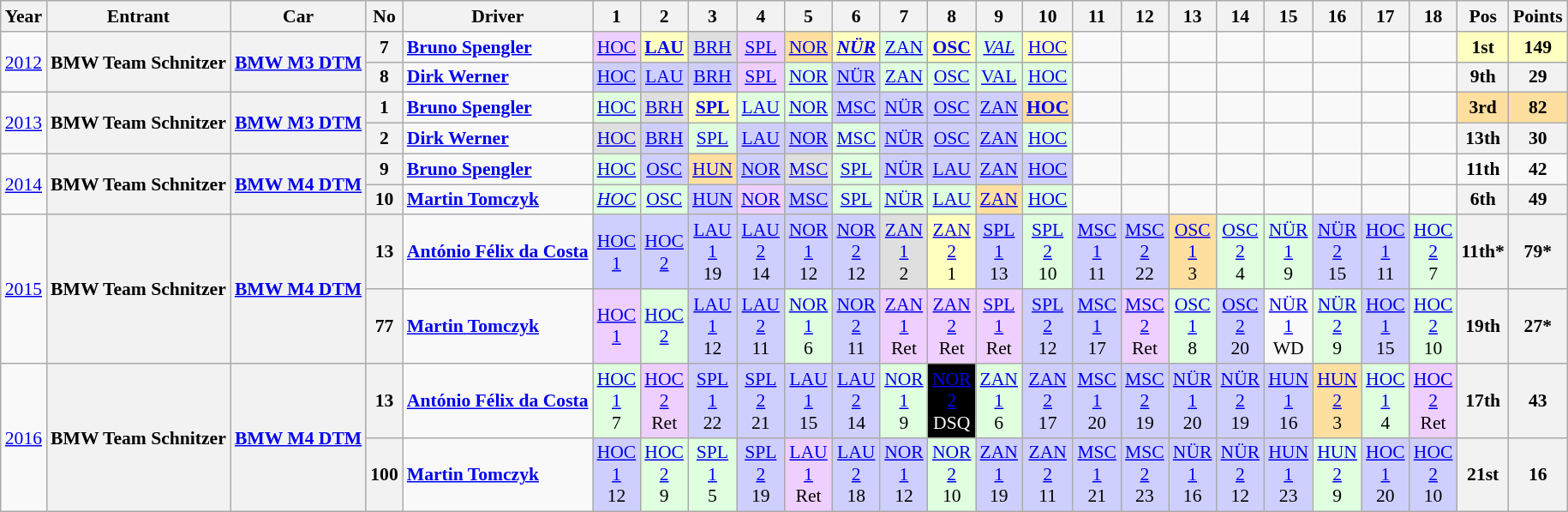<table class="wikitable" border="1" style="text-align:center; font-size:90%;">
<tr>
<th>Year</th>
<th>Entrant</th>
<th>Car</th>
<th>No</th>
<th>Driver</th>
<th>1</th>
<th>2</th>
<th>3</th>
<th>4</th>
<th>5</th>
<th>6</th>
<th>7</th>
<th>8</th>
<th>9</th>
<th>10</th>
<th>11</th>
<th>12</th>
<th>13</th>
<th>14</th>
<th>15</th>
<th>16</th>
<th>17</th>
<th>18</th>
<th>Pos</th>
<th>Points</th>
</tr>
<tr>
<td rowspan=2><a href='#'>2012</a></td>
<th rowspan=2>BMW Team Schnitzer</th>
<th rowspan=2><a href='#'>BMW M3 DTM</a></th>
<th>7</th>
<td align="left"><strong> <a href='#'>Bruno Spengler</a></strong></td>
<td style="background:#EFCFFF;"><a href='#'>HOC</a><br></td>
<td style="background:#FFFFBF;"><strong><a href='#'>LAU</a></strong><br></td>
<td style="background:#DFDFDF;"><a href='#'>BRH</a><br></td>
<td style="background:#EFCFFF;"><a href='#'>SPL</a><br></td>
<td style="background:#FFDF9F;"><a href='#'>NOR</a><br></td>
<td style="background:#FFFFBF;"><strong><em><a href='#'>NÜR</a></em></strong><br></td>
<td style="background:#DFFFDF;"><a href='#'>ZAN</a><br></td>
<td style="background:#FFFFBF;"><strong><a href='#'>OSC</a></strong><br></td>
<td style="background:#DFFFDF;"><em><a href='#'>VAL</a></em><br></td>
<td style="background:#FFFFBF;"><a href='#'>HOC</a><br></td>
<td></td>
<td></td>
<td></td>
<td></td>
<td></td>
<td></td>
<td></td>
<td></td>
<td style="background:#FFFFBF;"><strong>1st</strong></td>
<td style="background:#FFFFBF;"><strong>149</strong></td>
</tr>
<tr>
<th>8</th>
<td align="left"><strong> <a href='#'>Dirk Werner</a></strong></td>
<td style="background:#CFCFFF;"><a href='#'>HOC</a><br></td>
<td style="background:#CFCFFF;"><a href='#'>LAU</a><br></td>
<td style="background:#CFCFFF;"><a href='#'>BRH</a><br></td>
<td style="background:#EFCFFF;"><a href='#'>SPL</a><br></td>
<td style="background:#DFFFDF;"><a href='#'>NOR</a><br></td>
<td style="background:#CFCFFF;"><a href='#'>NÜR</a><br></td>
<td style="background:#DFFFDF;"><a href='#'>ZAN</a><br></td>
<td style="background:#DFFFDF;"><a href='#'>OSC</a><br></td>
<td style="background:#DFFFDF;"><a href='#'>VAL</a><br></td>
<td style="background:#DFFFDF;"><a href='#'>HOC</a><br></td>
<td></td>
<td></td>
<td></td>
<td></td>
<td></td>
<td></td>
<td></td>
<td></td>
<th>9th</th>
<th>29</th>
</tr>
<tr>
<td rowspan=2><a href='#'>2013</a></td>
<th rowspan=2>BMW Team Schnitzer</th>
<th rowspan=2><a href='#'>BMW M3 DTM</a></th>
<th>1</th>
<td align="left"><strong> <a href='#'>Bruno Spengler</a></strong></td>
<td style="background:#DFFFDF;"><a href='#'>HOC</a><br></td>
<td style="background:#DFDFDF;"><a href='#'>BRH</a><br></td>
<td style="background:#FFFFBF;"><strong><a href='#'>SPL</a></strong><br></td>
<td style="background:#DFFFDF;"><a href='#'>LAU</a><br></td>
<td style="background:#DFFFDF;"><a href='#'>NOR</a><br></td>
<td style="background:#CFCFFF;"><a href='#'>MSC</a><br></td>
<td style="background:#CFCFFF;"><a href='#'>NÜR</a><br></td>
<td style="background:#CFCFFF;"><a href='#'>OSC</a><br></td>
<td style="background:#CFCFFF;"><a href='#'>ZAN</a><br></td>
<td style="background:#FFDF9F;"><strong><a href='#'>HOC</a></strong><br></td>
<td></td>
<td></td>
<td></td>
<td></td>
<td></td>
<td></td>
<td></td>
<td></td>
<td style="background:#FFDF9F;"><strong>3rd</strong></td>
<td style="background:#FFDF9F;"><strong>82</strong></td>
</tr>
<tr>
<th>2</th>
<td align="left"><strong> <a href='#'>Dirk Werner</a></strong></td>
<td style="background:#DFDFDF;"><a href='#'>HOC</a><br></td>
<td style="background:#CFCFFF;"><a href='#'>BRH</a><br></td>
<td style="background:#DFFFDF;"><a href='#'>SPL</a><br></td>
<td style="background:#CFCFFF;"><a href='#'>LAU</a><br></td>
<td style="background:#CFCFFF;"><a href='#'>NOR</a><br></td>
<td style="background:#DFFFDF;"><a href='#'>MSC</a><br></td>
<td style="background:#CFCFFF;"><a href='#'>NÜR</a><br></td>
<td style="background:#CFCFFF;"><a href='#'>OSC</a><br></td>
<td style="background:#CFCFFF;"><a href='#'>ZAN</a><br></td>
<td style="background:#DFFFDF;"><a href='#'>HOC</a><br></td>
<td></td>
<td></td>
<td></td>
<td></td>
<td></td>
<td></td>
<td></td>
<td></td>
<th>13th</th>
<th>30</th>
</tr>
<tr>
<td rowspan=2><a href='#'>2014</a></td>
<th rowspan=2>BMW Team Schnitzer</th>
<th rowspan=2><a href='#'>BMW M4 DTM</a></th>
<th>9</th>
<td align="left"><strong> <a href='#'>Bruno Spengler</a></strong></td>
<td style="background:#DFFFDF;"><a href='#'>HOC</a><br></td>
<td style="background:#CFCFFF;"><a href='#'>OSC</a><br></td>
<td style="background:#FFDF9F;"><a href='#'>HUN</a><br></td>
<td style="background:#CFCFFF;"><a href='#'>NOR</a><br></td>
<td style="background:#DFDFDF;"><a href='#'>MSC</a><br></td>
<td style="background:#DFFFDF;"><a href='#'>SPL</a><br></td>
<td style="background:#CFCFFF;"><a href='#'>NÜR</a><br></td>
<td style="background:#CFCFFF;"><a href='#'>LAU</a><br></td>
<td style="background:#CFCFFF;"><a href='#'>ZAN</a><br></td>
<td style="background:#CFCFFF;"><a href='#'>HOC</a><br></td>
<td></td>
<td></td>
<td></td>
<td></td>
<td></td>
<td></td>
<td></td>
<td></td>
<td><strong>11th</strong></td>
<td><strong>42</strong></td>
</tr>
<tr>
<th>10</th>
<td align="left"><strong> <a href='#'>Martin Tomczyk</a></strong></td>
<td style="background:#DFFFDF;"><em><a href='#'>HOC</a></em><br></td>
<td style="background:#DFFFDF;"><a href='#'>OSC</a><br></td>
<td style="background:#CFCFFF;"><a href='#'>HUN</a><br></td>
<td style="background:#EFCFFF;"><a href='#'>NOR</a><br></td>
<td style="background:#CFCFFF;"><a href='#'>MSC</a><br></td>
<td style="background:#DFFFDF;"><a href='#'>SPL</a><br></td>
<td style="background:#DFFFDF;"><a href='#'>NÜR</a><br></td>
<td style="background:#DFFFDF;"><a href='#'>LAU</a><br></td>
<td style="background:#FFDF9F;"><a href='#'>ZAN</a><br></td>
<td style="background:#DFFFDF;"><a href='#'>HOC</a><br></td>
<td></td>
<td></td>
<td></td>
<td></td>
<td></td>
<td></td>
<td></td>
<td></td>
<th>6th</th>
<th>49</th>
</tr>
<tr>
<td rowspan=2><a href='#'>2015</a></td>
<th rowspan=2>BMW Team Schnitzer</th>
<th rowspan=2><a href='#'>BMW M4 DTM</a></th>
<th>13</th>
<td align="left"><strong> <a href='#'>António Félix da Costa</a></strong></td>
<td style="background:#CFCFFF;"><a href='#'>HOC<br>1</a><br></td>
<td style="background:#CFCFFF;"><a href='#'>HOC<br>2</a><br></td>
<td style="background:#CFCFFF;"><a href='#'>LAU<br>1</a><br>19<small></small></td>
<td style="background:#CFCFFF;"><a href='#'>LAU<br>2</a><br>14<small></small></td>
<td style="background:#CFCFFF;"><a href='#'>NOR<br>1</a><br>12<small></small></td>
<td style="background:#CFCFFF;"><a href='#'>NOR<br>2</a><br>12<small></small></td>
<td style="background:#dfdfdf;"><a href='#'>ZAN<br>1</a><br>2<small></small></td>
<td style="background:#ffffbf;"><a href='#'>ZAN<br>2</a><br>1<small></small></td>
<td style="background:#CFCFFF;"><a href='#'>SPL<br>1</a><br>13<small></small></td>
<td style="background:#DFFFDF;"><a href='#'>SPL<br>2</a><br>10<small></small></td>
<td style="background:#CFCFFF;"><a href='#'>MSC<br>1</a><br>11<small></small></td>
<td style="background:#CFCFFF;"><a href='#'>MSC<br>2</a><br>22<small></small></td>
<td style="background:#ffdf9f;"><a href='#'>OSC<br>1</a><br>3<small></small></td>
<td style="background:#DFFFDF;"><a href='#'>OSC<br>2</a><br>4<small></small></td>
<td style="background:#DFFFDF;"><a href='#'>NÜR<br>1</a><br>9<small></small></td>
<td style="background:#CFCFFF;"><a href='#'>NÜR<br>2</a><br>15<small></small></td>
<td style="background:#CFCFFF;"><a href='#'>HOC<br>1</a><br>11<small></small></td>
<td style="background:#DFFFDF;"><a href='#'>HOC<br>2</a><br>7<small></small></td>
<th>11th*</th>
<th>79*</th>
</tr>
<tr>
<th>77</th>
<td align="left"><strong> <a href='#'>Martin Tomczyk</a></strong></td>
<td style="background:#EFCFFF;"><a href='#'>HOC<br>1</a><br></td>
<td style="background:#DFFFDF;"><a href='#'>HOC<br>2</a><br></td>
<td style="background:#CFCFFF;"><a href='#'>LAU<br>1</a><br>12<small></small></td>
<td style="background:#CFCFFF;"><a href='#'>LAU<br>2</a><br>11<small></small></td>
<td style="background:#DFFFDF;"><a href='#'>NOR<br>1</a><br>6<small></small></td>
<td style="background:#CFCFFF;"><a href='#'>NOR<br>2</a><br>11<small></small></td>
<td style="background:#EFCFFF;"><a href='#'>ZAN<br>1</a><br>Ret<small></small></td>
<td style="background:#EFCFFF;"><a href='#'>ZAN<br>2</a><br>Ret<small></small></td>
<td style="background:#EFCFFF;"><a href='#'>SPL<br>1</a><br>Ret<small></small></td>
<td style="background:#CFCFFF;"><a href='#'>SPL<br>2</a><br>12<small></small></td>
<td style="background:#CFCFFF;"><a href='#'>MSC<br>1</a><br>17<small></small></td>
<td style="background:#EFCFFF;"><a href='#'>MSC<br>2</a><br>Ret<small></small></td>
<td style="background:#DFFFDF;"><a href='#'>OSC<br>1</a><br>8<small></small></td>
<td style="background:#CFCFFF;"><a href='#'>OSC<br>2</a><br>20<small></small></td>
<td><a href='#'>NÜR<br>1</a><br>WD<small></small></td>
<td style="background:#DFFFDF;"><a href='#'>NÜR<br>2</a><br>9<small></small></td>
<td style="background:#CFCFFF;"><a href='#'>HOC<br>1</a><br>15<small></small></td>
<td style="background:#DFFFDF;"><a href='#'>HOC<br>2</a><br>10<small></small></td>
<th>19th</th>
<th>27*</th>
</tr>
<tr>
<td rowspan=2><a href='#'>2016</a></td>
<th rowspan=2>BMW Team Schnitzer</th>
<th rowspan=2><a href='#'>BMW M4 DTM</a></th>
<th>13</th>
<td align="left"><strong> <a href='#'>António Félix da Costa</a></strong></td>
<td style="background:#DFFFDF;"><a href='#'>HOC<br>1</a><br>7<small></small></td>
<td style="background:#EFCFFF;"><a href='#'>HOC<br>2</a><br>Ret<small></small></td>
<td style="background:#CFCFFF;"><a href='#'>SPL<br>1</a><br>22<small></small></td>
<td style="background:#CFCFFF;"><a href='#'>SPL<br>2</a><br>21<small></small></td>
<td style="background:#CFCFFF;"><a href='#'>LAU<br>1</a><br>15<small></small></td>
<td style="background:#CFCFFF;"><a href='#'>LAU<br>2</a><br>14<small></small></td>
<td style="background:#DFFFDF;"><a href='#'>NOR<br>1</a><br>9<small></small></td>
<td style="background:#000000;color:white;"><a href='#'><span>NOR<br>2</span></a><br>DSQ<small></small></td>
<td style="background:#DFFFDF;"><a href='#'>ZAN<br>1</a><br>6<small></small></td>
<td style="background:#CFCFFF;"><a href='#'>ZAN<br>2</a><br>17<small></small></td>
<td style="background:#CFCFFF;"><a href='#'>MSC<br>1</a><br>20<small></small></td>
<td style="background:#CFCFFF;"><a href='#'>MSC<br>2</a><br>19<small></small></td>
<td style="background:#CFCFFF;"><a href='#'>NÜR<br>1</a><br>20<small></small></td>
<td style="background:#CFCFFF;"><a href='#'>NÜR<br>2</a><br>19<small></small></td>
<td style="background:#CFCFFF;"><a href='#'>HUN<br>1</a><br>16<small></small></td>
<td style="background:#ffdf9f;"><a href='#'>HUN<br>2</a><br>3<small></small></td>
<td style="background:#DFFFDF;"><a href='#'>HOC<br>1</a><br>4<small></small></td>
<td style="background:#EFCFFF;"><a href='#'>HOC<br>2</a><br>Ret<small></small></td>
<th>17th</th>
<th>43</th>
</tr>
<tr>
<th>100</th>
<td align="left"><strong> <a href='#'>Martin Tomczyk</a></strong></td>
<td style="background:#CFCFFF;"><a href='#'>HOC<br>1</a><br>12<small></small></td>
<td style="background:#DFFFDF;"><a href='#'>HOC<br>2</a><br>9<small></small></td>
<td style="background:#DFFFDF;"><a href='#'>SPL<br>1</a><br>5<small></small></td>
<td style="background:#CFCFFF;"><a href='#'>SPL<br>2</a><br>19<small></small></td>
<td style="background:#EFCFFF;"><a href='#'>LAU<br>1</a><br>Ret<small></small></td>
<td style="background:#CFCFFF;"><a href='#'>LAU<br>2</a><br>18<small></small></td>
<td style="background:#CFCFFF;"><a href='#'>NOR<br>1</a><br>12<small></small></td>
<td style="background:#DFFFDF;"><a href='#'>NOR<br>2</a><br>10<small></small></td>
<td style="background:#CFCFFF;"><a href='#'>ZAN<br>1</a><br>19<small></small></td>
<td style="background:#CFCFFF;"><a href='#'>ZAN<br>2</a><br>11<small></small></td>
<td style="background:#CFCFFF;"><a href='#'>MSC<br>1</a><br>21<small></small></td>
<td style="background:#CFCFFF;"><a href='#'>MSC<br>2</a><br>23<small></small></td>
<td style="background:#CFCFFF;"><a href='#'>NÜR<br>1</a><br>16<small></small></td>
<td style="background:#CFCFFF;"><a href='#'>NÜR<br>2</a><br>12<small></small></td>
<td style="background:#CFCFFF;"><a href='#'>HUN<br>1</a><br>23<small></small></td>
<td style="background:#DFFFDF;"><a href='#'>HUN<br>2</a><br>9<small></small></td>
<td style="background:#CFCFFF;"><a href='#'>HOC<br>1</a><br>20<small></small></td>
<td style="background:#CFCFFF;"><a href='#'>HOC<br>2</a><br>10<small></small></td>
<th>21st</th>
<th>16</th>
</tr>
</table>
